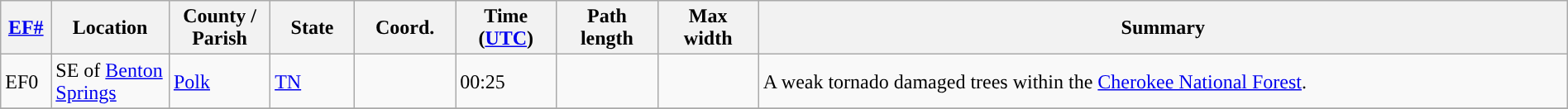<table class="wikitable sortable" style="width:100%;">
<tr>
<th scope="col" width="3%" align="center"><a href='#'>EF#</a></th>
<th scope="col" width="7%" align="center" class="unsortable">Location</th>
<th scope="col" width="6%" align="center" class="unsortable">County / Parish</th>
<th scope="col" width="5%" align="center">State</th>
<th scope="col" width="6%" align="center">Coord.</th>
<th scope="col" width="6%" align="center">Time (<a href='#'>UTC</a>)</th>
<th scope="col" width="6%" align="center">Path length</th>
<th scope="col" width="6%" align="center">Max width</th>
<th scope="col" width="48%" class="unsortable" align="center">Summary</th>
</tr>
<tr>
<td>EF0</td>
<td>SE of <a href='#'>Benton Springs</a></td>
<td><a href='#'>Polk</a></td>
<td><a href='#'>TN</a></td>
<td></td>
<td>00:25</td>
<td></td>
<td></td>
<td>A weak tornado damaged trees within the <a href='#'>Cherokee National Forest</a>.</td>
</tr>
<tr>
</tr>
</table>
